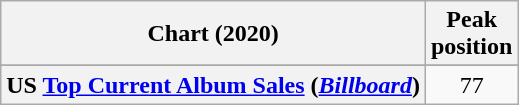<table class="wikitable sortable plainrowheaders" style="text-align:center">
<tr>
<th scope="col">Chart (2020)</th>
<th scope="col">Peak<br>position</th>
</tr>
<tr>
</tr>
<tr>
</tr>
<tr>
<th scope="row">US <a href='#'>Top Current Album Sales</a> (<em><a href='#'>Billboard</a></em>)</th>
<td>77</td>
</tr>
</table>
